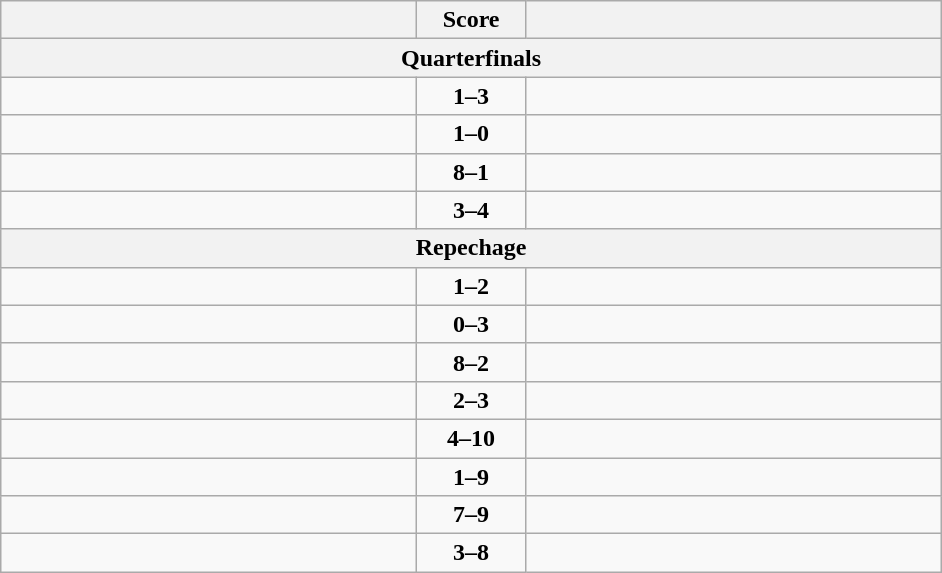<table class="wikitable" style="text-align: left;">
<tr>
<th align="right" width="270"></th>
<th width="65">Score</th>
<th align="left" width="270"></th>
</tr>
<tr>
<th colspan="3">Quarterfinals</th>
</tr>
<tr>
<td></td>
<td align=center><strong>1–3</strong></td>
<td><strong></strong></td>
</tr>
<tr>
<td><strong></strong></td>
<td align=center><strong>1–0</strong></td>
<td></td>
</tr>
<tr>
<td><strong></strong></td>
<td align=center><strong>8–1</strong></td>
<td></td>
</tr>
<tr>
<td></td>
<td align="center"><strong>3–4</strong></td>
<td><strong></strong></td>
</tr>
<tr>
<th colspan="3">Repechage</th>
</tr>
<tr>
<td></td>
<td align=center><strong>1–2</strong></td>
<td><strong></strong></td>
</tr>
<tr>
<td></td>
<td align=center><strong>0–3</strong></td>
<td><strong></strong></td>
</tr>
<tr>
<td><strong></strong></td>
<td align=center><strong>8–2</strong></td>
<td></td>
</tr>
<tr>
<td></td>
<td align=center><strong>2–3</strong></td>
<td><strong></strong></td>
</tr>
<tr>
<td></td>
<td align=center><strong>4–10</strong></td>
<td><strong></strong></td>
</tr>
<tr>
<td></td>
<td align=center><strong>1–9</strong></td>
<td><strong></strong></td>
</tr>
<tr>
<td></td>
<td align=center><strong>7–9</strong></td>
<td><strong></strong></td>
</tr>
<tr>
<td></td>
<td align=center><strong>3–8</strong></td>
<td><strong></strong></td>
</tr>
</table>
